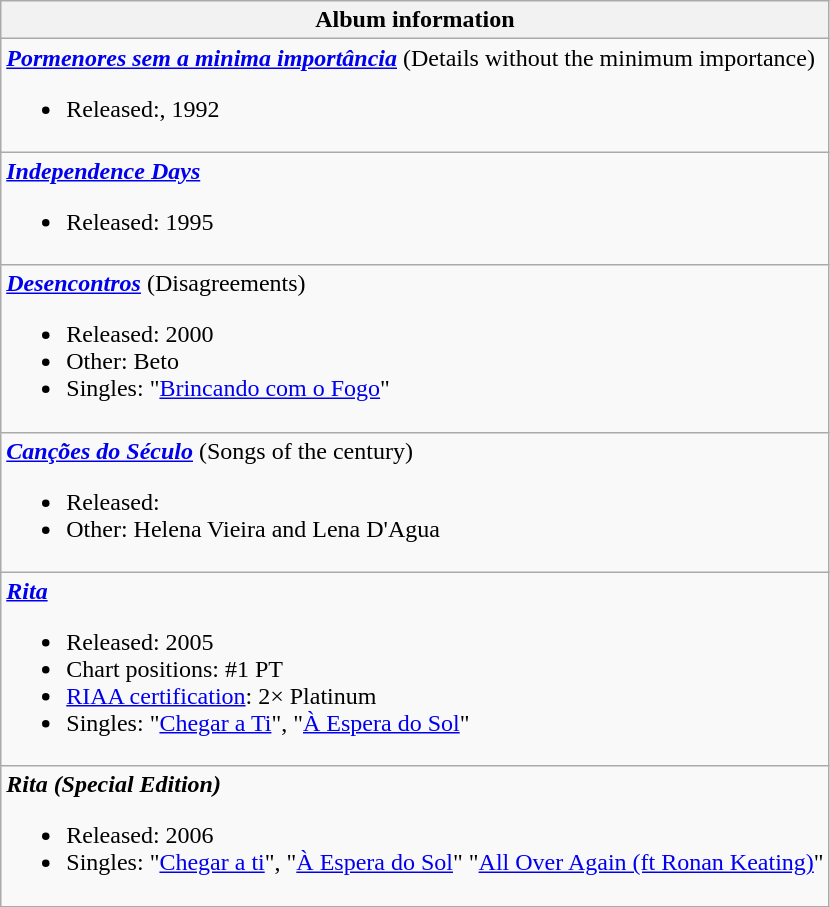<table class="wikitable">
<tr>
<th align="left">Album information</th>
</tr>
<tr>
<td align="left"><strong><em><a href='#'>Pormenores sem a minima importância</a></em></strong>	(Details without the minimum importance)<br><ul><li>Released:, 1992</li></ul></td>
</tr>
<tr>
<td align="left"><strong><em><a href='#'>Independence Days</a></em></strong><br><ul><li>Released: 1995</li></ul></td>
</tr>
<tr>
<td align="left"><strong><em><a href='#'>Desencontros</a></em></strong> (Disagreements)<br><ul><li>Released: 2000</li><li>Other: Beto</li><li>Singles: "<a href='#'>Brincando com o Fogo</a>"</li></ul></td>
</tr>
<tr>
<td align="left"><strong><em><a href='#'>Canções do Século</a></em></strong> (Songs of the century)<br><ul><li>Released:</li><li>Other: Helena Vieira and Lena D'Agua</li></ul></td>
</tr>
<tr>
<td align="left"><strong><em><a href='#'>Rita</a></em></strong><br><ul><li>Released: 2005</li><li>Chart positions: #1 PT</li><li><a href='#'>RIAA certification</a>: 2× Platinum</li><li>Singles: "<a href='#'>Chegar a Ti</a>", "<a href='#'>À Espera do Sol</a>"</li></ul></td>
</tr>
<tr>
<td align="left"><strong><em>Rita (Special Edition)</em></strong><br><ul><li>Released: 2006</li><li>Singles: "<a href='#'>Chegar a ti</a>", "<a href='#'>À Espera do Sol</a>" "<a href='#'>All Over Again (ft Ronan Keating)</a>"</li></ul></td>
</tr>
</table>
